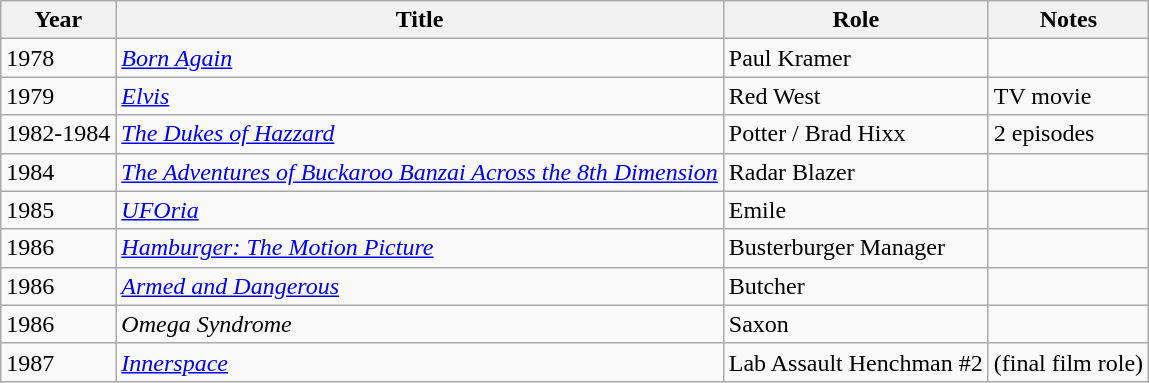<table class="wikitable">
<tr>
<th>Year</th>
<th>Title</th>
<th>Role</th>
<th>Notes</th>
</tr>
<tr>
<td>1978</td>
<td><em><a href='#'>Born Again</a></em></td>
<td>Paul Kramer</td>
<td></td>
</tr>
<tr>
<td>1979</td>
<td><em><a href='#'>Elvis</a></em></td>
<td>Red West</td>
<td>TV movie</td>
</tr>
<tr>
<td>1982-1984</td>
<td><em><a href='#'>The Dukes of Hazzard</a></em></td>
<td>Potter / Brad Hixx</td>
<td>2 episodes</td>
</tr>
<tr>
<td>1984</td>
<td><em><a href='#'>The Adventures of Buckaroo Banzai Across the 8th Dimension</a></em></td>
<td>Radar Blazer</td>
<td></td>
</tr>
<tr>
<td>1985</td>
<td><em><a href='#'>UFOria</a></em></td>
<td>Emile</td>
<td></td>
</tr>
<tr>
<td>1986</td>
<td><em><a href='#'>Hamburger: The Motion Picture</a></em></td>
<td>Busterburger Manager</td>
<td></td>
</tr>
<tr>
<td>1986</td>
<td><em><a href='#'>Armed and Dangerous</a></em></td>
<td>Butcher</td>
<td></td>
</tr>
<tr>
<td>1986</td>
<td><em>Omega Syndrome</em></td>
<td>Saxon</td>
<td></td>
</tr>
<tr>
<td>1987</td>
<td><em><a href='#'>Innerspace</a></em></td>
<td>Lab Assault Henchman #2</td>
<td>(final film role)</td>
</tr>
</table>
